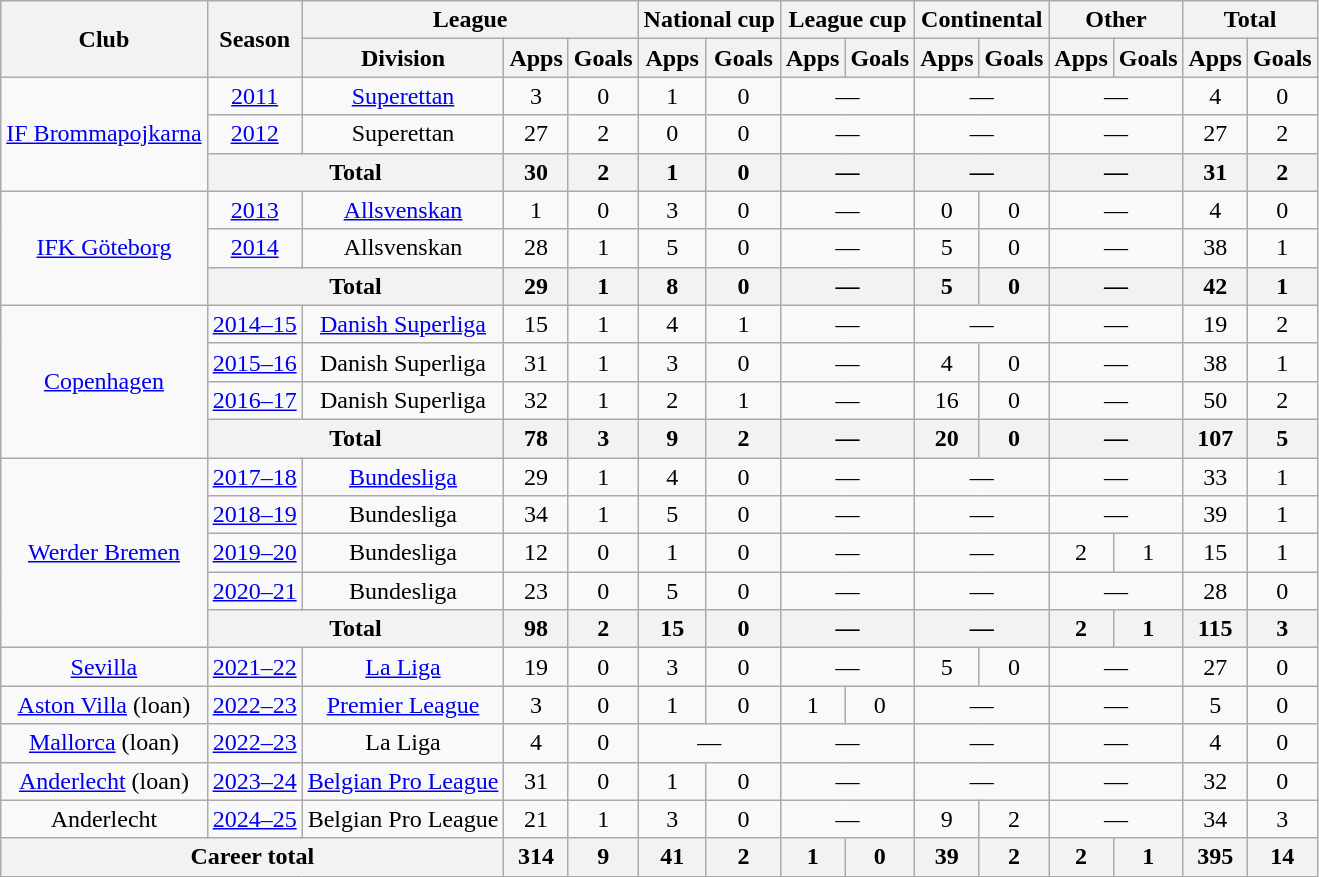<table class="wikitable" style="text-align:center">
<tr>
<th rowspan="2">Club</th>
<th rowspan="2">Season</th>
<th colspan="3">League</th>
<th colspan="2">National cup</th>
<th colspan="2">League cup</th>
<th colspan="2">Continental</th>
<th colspan="2">Other</th>
<th colspan="2">Total</th>
</tr>
<tr>
<th>Division</th>
<th>Apps</th>
<th>Goals</th>
<th>Apps</th>
<th>Goals</th>
<th>Apps</th>
<th>Goals</th>
<th>Apps</th>
<th>Goals</th>
<th>Apps</th>
<th>Goals</th>
<th>Apps</th>
<th>Goals</th>
</tr>
<tr>
<td rowspan="3"><a href='#'>IF Brommapojkarna</a></td>
<td><a href='#'>2011</a></td>
<td><a href='#'>Superettan</a></td>
<td>3</td>
<td>0</td>
<td>1</td>
<td>0</td>
<td colspan="2">—</td>
<td colspan="2">—</td>
<td colspan="2">—</td>
<td>4</td>
<td>0</td>
</tr>
<tr>
<td><a href='#'>2012</a></td>
<td>Superettan</td>
<td>27</td>
<td>2</td>
<td>0</td>
<td>0</td>
<td colspan="2">—</td>
<td colspan="2">—</td>
<td colspan="2">—</td>
<td>27</td>
<td>2</td>
</tr>
<tr>
<th colspan="2">Total</th>
<th>30</th>
<th>2</th>
<th>1</th>
<th>0</th>
<th colspan="2">—</th>
<th colspan="2">—</th>
<th colspan="2">—</th>
<th>31</th>
<th>2</th>
</tr>
<tr>
<td rowspan="3"><a href='#'>IFK Göteborg</a></td>
<td><a href='#'>2013</a></td>
<td><a href='#'>Allsvenskan</a></td>
<td>1</td>
<td>0</td>
<td>3</td>
<td>0</td>
<td colspan="2">—</td>
<td>0</td>
<td>0</td>
<td colspan="2">—</td>
<td>4</td>
<td>0</td>
</tr>
<tr>
<td><a href='#'>2014</a></td>
<td>Allsvenskan</td>
<td>28</td>
<td>1</td>
<td>5</td>
<td>0</td>
<td colspan="2">—</td>
<td>5</td>
<td>0</td>
<td colspan="2">—</td>
<td>38</td>
<td>1</td>
</tr>
<tr>
<th colspan="2">Total</th>
<th>29</th>
<th>1</th>
<th>8</th>
<th>0</th>
<th colspan="2">—</th>
<th>5</th>
<th>0</th>
<th colspan="2">—</th>
<th>42</th>
<th>1</th>
</tr>
<tr>
<td rowspan="4"><a href='#'>Copenhagen</a></td>
<td><a href='#'>2014–15</a></td>
<td><a href='#'>Danish Superliga</a></td>
<td>15</td>
<td>1</td>
<td>4</td>
<td>1</td>
<td colspan="2">—</td>
<td colspan="2">—</td>
<td colspan="2">—</td>
<td>19</td>
<td>2</td>
</tr>
<tr>
<td><a href='#'>2015–16</a></td>
<td>Danish Superliga</td>
<td>31</td>
<td>1</td>
<td>3</td>
<td>0</td>
<td colspan="2">—</td>
<td>4</td>
<td>0</td>
<td colspan="2">—</td>
<td>38</td>
<td>1</td>
</tr>
<tr>
<td><a href='#'>2016–17</a></td>
<td>Danish Superliga</td>
<td>32</td>
<td>1</td>
<td>2</td>
<td>1</td>
<td colspan="2">—</td>
<td>16</td>
<td>0</td>
<td colspan="2">—</td>
<td>50</td>
<td>2</td>
</tr>
<tr>
<th colspan="2">Total</th>
<th>78</th>
<th>3</th>
<th>9</th>
<th>2</th>
<th colspan="2">—</th>
<th>20</th>
<th>0</th>
<th colspan="2">—</th>
<th>107</th>
<th>5</th>
</tr>
<tr>
<td rowspan="5"><a href='#'>Werder Bremen</a></td>
<td><a href='#'>2017–18</a></td>
<td><a href='#'>Bundesliga</a></td>
<td>29</td>
<td>1</td>
<td>4</td>
<td>0</td>
<td colspan="2">—</td>
<td colspan="2">—</td>
<td colspan="2">—</td>
<td>33</td>
<td>1</td>
</tr>
<tr>
<td><a href='#'>2018–19</a></td>
<td>Bundesliga</td>
<td>34</td>
<td>1</td>
<td>5</td>
<td>0</td>
<td colspan="2">—</td>
<td colspan="2">—</td>
<td colspan="2">—</td>
<td>39</td>
<td>1</td>
</tr>
<tr>
<td><a href='#'>2019–20</a></td>
<td>Bundesliga</td>
<td>12</td>
<td>0</td>
<td>1</td>
<td>0</td>
<td colspan="2">—</td>
<td colspan="2">—</td>
<td>2</td>
<td>1</td>
<td>15</td>
<td>1</td>
</tr>
<tr>
<td><a href='#'>2020–21</a></td>
<td>Bundesliga</td>
<td>23</td>
<td>0</td>
<td>5</td>
<td>0</td>
<td colspan="2">—</td>
<td colspan="2">—</td>
<td colspan="2">—</td>
<td>28</td>
<td>0</td>
</tr>
<tr>
<th colspan="2">Total</th>
<th>98</th>
<th>2</th>
<th>15</th>
<th>0</th>
<th colspan="2">—</th>
<th colspan="2">—</th>
<th>2</th>
<th>1</th>
<th>115</th>
<th>3</th>
</tr>
<tr>
<td><a href='#'>Sevilla</a></td>
<td><a href='#'>2021–22</a></td>
<td><a href='#'>La Liga</a></td>
<td>19</td>
<td>0</td>
<td>3</td>
<td>0</td>
<td colspan="2">—</td>
<td>5</td>
<td>0</td>
<td colspan="2">—</td>
<td>27</td>
<td>0</td>
</tr>
<tr>
<td><a href='#'>Aston Villa</a> (loan)</td>
<td><a href='#'>2022–23</a></td>
<td><a href='#'>Premier League</a></td>
<td>3</td>
<td>0</td>
<td>1</td>
<td>0</td>
<td>1</td>
<td>0</td>
<td colspan="2">—</td>
<td colspan="2">—</td>
<td>5</td>
<td>0</td>
</tr>
<tr>
<td><a href='#'>Mallorca</a> (loan)</td>
<td><a href='#'>2022–23</a></td>
<td>La Liga</td>
<td>4</td>
<td>0</td>
<td colspan="2">—</td>
<td colspan="2">—</td>
<td colspan="2">—</td>
<td colspan="2">—</td>
<td>4</td>
<td>0</td>
</tr>
<tr>
<td><a href='#'>Anderlecht</a> (loan)</td>
<td><a href='#'>2023–24</a></td>
<td><a href='#'>Belgian Pro League</a></td>
<td>31</td>
<td>0</td>
<td>1</td>
<td>0</td>
<td colspan="2">—</td>
<td colspan="2">—</td>
<td colspan="2">—</td>
<td>32</td>
<td>0</td>
</tr>
<tr>
<td>Anderlecht</td>
<td><a href='#'>2024–25</a></td>
<td>Belgian Pro League</td>
<td>21</td>
<td>1</td>
<td>3</td>
<td>0</td>
<td colspan="2">—</td>
<td>9</td>
<td>2</td>
<td colspan="2">—</td>
<td>34</td>
<td>3</td>
</tr>
<tr>
<th colspan="3">Career total</th>
<th>314</th>
<th>9</th>
<th>41</th>
<th>2</th>
<th>1</th>
<th>0</th>
<th>39</th>
<th>2</th>
<th>2</th>
<th>1</th>
<th>395</th>
<th>14</th>
</tr>
</table>
